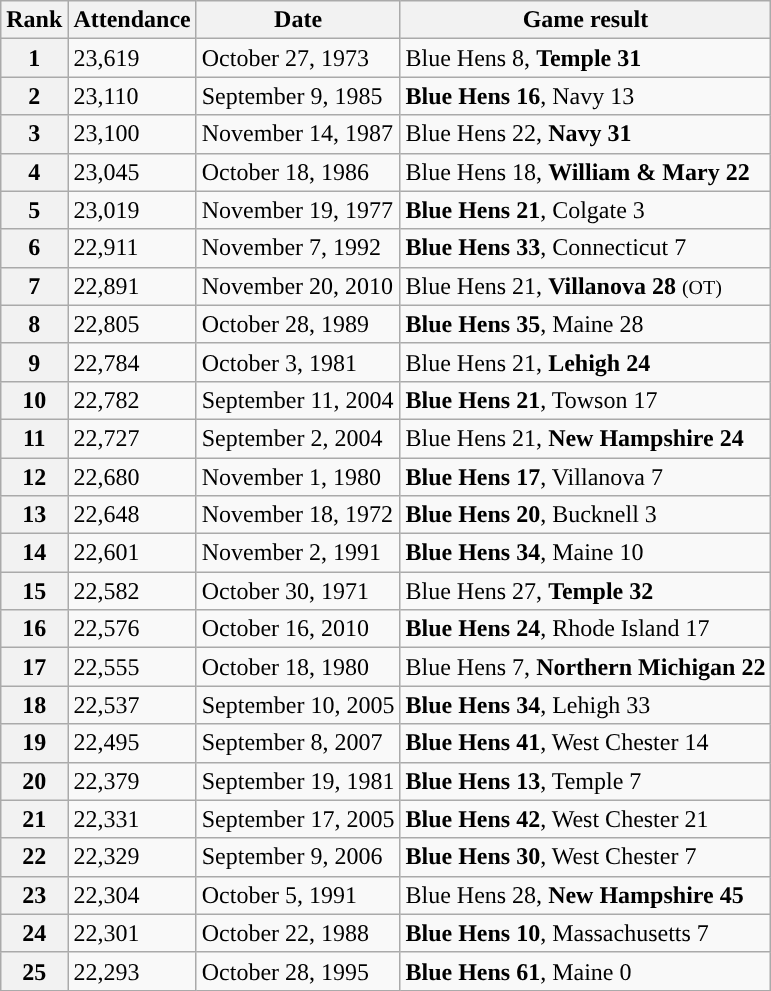<table class="wikitable">
<tr>
<th>Rank</th>
<th>Attendance</th>
<th>Date</th>
<th>Game result</th>
</tr>
<tr>
<th>1</th>
<td>23,619</td>
<td>October 27, 1973</td>
<td>Blue Hens 8, <strong>Temple 31</strong></td>
</tr>
<tr>
<th>2</th>
<td>23,110</td>
<td>September 9, 1985</td>
<td><strong>Blue Hens 16</strong>, Navy 13</td>
</tr>
<tr>
<th>3</th>
<td>23,100</td>
<td>November 14, 1987</td>
<td>Blue Hens 22, <strong>Navy 31</strong></td>
</tr>
<tr>
<th>4</th>
<td>23,045</td>
<td>October 18, 1986</td>
<td>Blue Hens 18, <strong>William & Mary 22</strong></td>
</tr>
<tr>
<th>5</th>
<td>23,019</td>
<td>November 19, 1977</td>
<td><strong>Blue Hens 21</strong>, Colgate 3</td>
</tr>
<tr>
<th>6</th>
<td>22,911</td>
<td>November 7, 1992</td>
<td><strong>Blue Hens 33</strong>, Connecticut 7</td>
</tr>
<tr>
<th>7</th>
<td>22,891</td>
<td>November 20, 2010</td>
<td>Blue Hens 21, <strong>Villanova 28</strong> <small>(OT)</small></td>
</tr>
<tr>
<th>8</th>
<td>22,805</td>
<td>October 28, 1989</td>
<td><strong>Blue Hens 35</strong>, Maine 28</td>
</tr>
<tr>
<th>9</th>
<td>22,784</td>
<td>October 3, 1981</td>
<td>Blue Hens 21, <strong>Lehigh 24</strong></td>
</tr>
<tr>
<th>10</th>
<td>22,782</td>
<td>September 11, 2004</td>
<td><strong>Blue Hens 21</strong>, Towson 17</td>
</tr>
<tr>
<th>11</th>
<td>22,727</td>
<td>September 2, 2004</td>
<td>Blue Hens 21, <strong>New Hampshire 24</strong></td>
</tr>
<tr>
<th>12</th>
<td>22,680</td>
<td>November 1, 1980</td>
<td><strong>Blue Hens 17</strong>, Villanova 7</td>
</tr>
<tr>
<th>13</th>
<td>22,648</td>
<td>November 18, 1972</td>
<td><strong>Blue Hens 20</strong>, Bucknell 3</td>
</tr>
<tr>
<th>14</th>
<td>22,601</td>
<td>November 2, 1991</td>
<td><strong>Blue Hens 34</strong>, Maine 10</td>
</tr>
<tr>
<th>15</th>
<td>22,582</td>
<td>October 30, 1971</td>
<td>Blue Hens 27, <strong>Temple 32</strong></td>
</tr>
<tr>
<th>16</th>
<td>22,576</td>
<td>October 16, 2010</td>
<td><strong>Blue Hens 24</strong>, Rhode Island 17</td>
</tr>
<tr>
<th>17</th>
<td>22,555</td>
<td>October 18, 1980</td>
<td>Blue Hens 7, <strong>Northern Michigan 22</strong></td>
</tr>
<tr>
<th>18</th>
<td>22,537</td>
<td>September 10, 2005</td>
<td><strong>Blue Hens 34</strong>, Lehigh 33</td>
</tr>
<tr>
<th>19</th>
<td>22,495</td>
<td>September 8, 2007</td>
<td><strong>Blue Hens 41</strong>, West Chester 14</td>
</tr>
<tr>
<th>20</th>
<td>22,379</td>
<td>September 19, 1981</td>
<td><strong>Blue Hens 13</strong>, Temple 7</td>
</tr>
<tr>
<th>21</th>
<td>22,331</td>
<td>September 17, 2005</td>
<td><strong>Blue Hens 42</strong>, West Chester 21</td>
</tr>
<tr>
<th>22</th>
<td>22,329</td>
<td>September 9, 2006</td>
<td><strong>Blue Hens 30</strong>, West Chester 7</td>
</tr>
<tr>
<th>23</th>
<td>22,304</td>
<td>October 5, 1991</td>
<td>Blue Hens 28, <strong>New Hampshire 45</strong></td>
</tr>
<tr>
<th>24</th>
<td>22,301</td>
<td>October 22, 1988</td>
<td><strong>Blue Hens 10</strong>, Massachusetts 7</td>
</tr>
<tr>
<th>25</th>
<td>22,293</td>
<td>October 28, 1995</td>
<td><strong>Blue Hens 61</strong>, Maine 0</td>
</tr>
</table>
